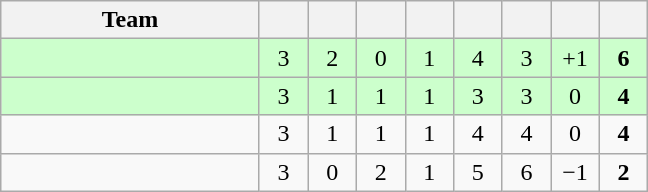<table class="wikitable" style="text-align:center">
<tr>
<th width=165>Team</th>
<th width=25></th>
<th width=25></th>
<th width=25></th>
<th width=25></th>
<th width=25></th>
<th width=25></th>
<th width=25></th>
<th width=25></th>
</tr>
<tr style="background:#cfc">
<td align="left"></td>
<td>3</td>
<td>2</td>
<td>0</td>
<td>1</td>
<td>4</td>
<td>3</td>
<td>+1</td>
<td><strong>6</strong></td>
</tr>
<tr style="background:#cfc">
<td align="left"></td>
<td>3</td>
<td>1</td>
<td>1</td>
<td>1</td>
<td>3</td>
<td>3</td>
<td>0</td>
<td><strong>4</strong></td>
</tr>
<tr>
<td align="left"></td>
<td>3</td>
<td>1</td>
<td>1</td>
<td>1</td>
<td>4</td>
<td>4</td>
<td>0</td>
<td><strong>4</strong></td>
</tr>
<tr>
<td align="left"></td>
<td>3</td>
<td>0</td>
<td>2</td>
<td>1</td>
<td>5</td>
<td>6</td>
<td>−1</td>
<td><strong>2</strong></td>
</tr>
</table>
